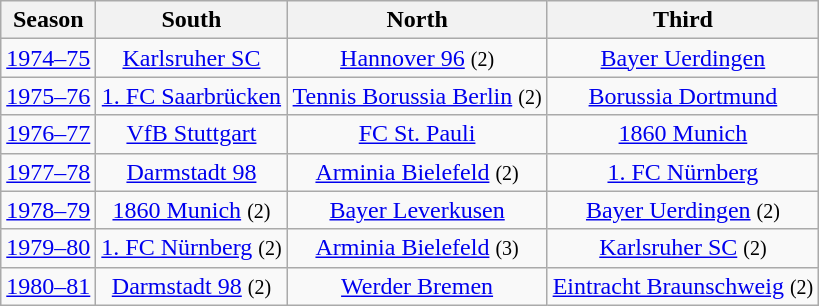<table class="wikitable">
<tr>
<th>Season</th>
<th>South</th>
<th>North</th>
<th>Third</th>
</tr>
<tr align="center">
<td><a href='#'>1974–75</a></td>
<td><a href='#'>Karlsruher SC</a></td>
<td><a href='#'>Hannover 96</a> <small>(2)</small></td>
<td><a href='#'>Bayer Uerdingen</a></td>
</tr>
<tr align="center">
<td><a href='#'>1975–76</a></td>
<td><a href='#'>1. FC Saarbrücken</a></td>
<td><a href='#'>Tennis Borussia Berlin</a> <small>(2)</small></td>
<td><a href='#'>Borussia Dortmund</a></td>
</tr>
<tr align="center">
<td><a href='#'>1976–77</a></td>
<td><a href='#'>VfB Stuttgart</a></td>
<td><a href='#'>FC St. Pauli</a></td>
<td><a href='#'>1860 Munich</a></td>
</tr>
<tr align="center">
<td><a href='#'>1977–78</a></td>
<td><a href='#'>Darmstadt 98</a></td>
<td><a href='#'>Arminia Bielefeld</a> <small>(2)</small></td>
<td><a href='#'>1. FC Nürnberg</a></td>
</tr>
<tr align="center">
<td><a href='#'>1978–79</a></td>
<td><a href='#'>1860 Munich</a> <small>(2)</small></td>
<td><a href='#'>Bayer Leverkusen</a></td>
<td><a href='#'>Bayer Uerdingen</a> <small>(2)</small></td>
</tr>
<tr align="center">
<td><a href='#'>1979–80</a></td>
<td><a href='#'>1. FC Nürnberg</a> <small>(2)</small></td>
<td><a href='#'>Arminia Bielefeld</a> <small>(3)</small></td>
<td><a href='#'>Karlsruher SC</a> <small>(2)</small></td>
</tr>
<tr align="center">
<td><a href='#'>1980–81</a></td>
<td><a href='#'>Darmstadt 98</a> <small>(2)</small></td>
<td><a href='#'>Werder Bremen</a></td>
<td><a href='#'>Eintracht Braunschweig</a> <small>(2)</small></td>
</tr>
</table>
